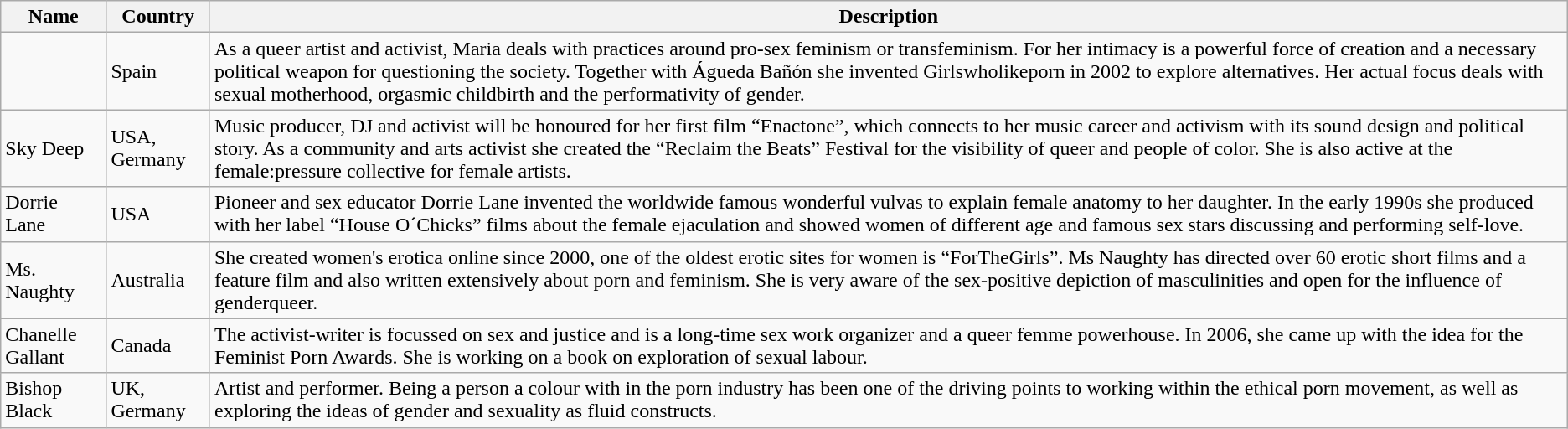<table class="wikitable">
<tr>
<th>Name</th>
<th>Country</th>
<th>Description</th>
</tr>
<tr>
<td></td>
<td>Spain</td>
<td>As a queer artist and activist, Maria deals with practices around pro-sex feminism or transfeminism. For her intimacy is a powerful force of creation and a necessary political weapon for questioning the society. Together with Águeda Bañón she invented Girlswholikeporn in 2002 to explore alternatives. Her actual focus deals with sexual motherhood, orgasmic childbirth and the performativity of gender.</td>
</tr>
<tr>
<td>Sky Deep</td>
<td>USA, Germany</td>
<td>Music producer, DJ and activist will be honoured for her first film “Enactone”, which connects to her music career and activism with its sound design and political story. As a community and arts activist she created the “Reclaim the Beats” Festival for the visibility of queer and people of color. She is also active at the female:pressure collective for female artists.</td>
</tr>
<tr>
<td>Dorrie Lane</td>
<td>USA</td>
<td>Pioneer and sex educator Dorrie Lane invented the worldwide famous wonderful vulvas to explain female anatomy to her daughter. In the early 1990s she produced with her label “House O´Chicks” films about the female ejaculation and showed women of different age and famous sex stars discussing and performing self-love.</td>
</tr>
<tr>
<td>Ms. Naughty</td>
<td>Australia</td>
<td>She created women's erotica online since 2000, one of the oldest erotic sites for women is “ForTheGirls”. Ms Naughty has directed over 60 erotic short films and a feature film and also written extensively about porn and feminism. She is very aware of the sex-positive depiction of masculinities and open for the influence of genderqueer.</td>
</tr>
<tr>
<td>Chanelle Gallant</td>
<td>Canada</td>
<td>The activist-writer is focussed on sex and justice and is a long-time sex work organizer and a queer femme powerhouse. In 2006, she came up with the idea for the Feminist Porn Awards. She is working on a book on exploration of sexual labour.</td>
</tr>
<tr>
<td>Bishop Black</td>
<td>UK, Germany</td>
<td>Artist and performer. Being a person a colour with in the porn industry has been one of the driving points to working within the ethical porn movement, as well as exploring the ideas of gender and sexuality as fluid constructs.</td>
</tr>
</table>
